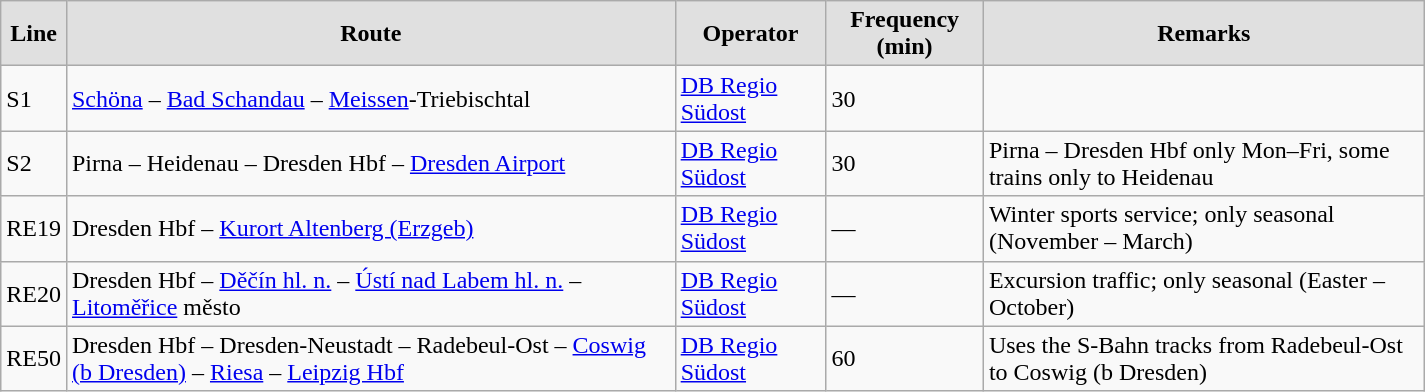<table class="wikitable float-left"  width="950">
<tr>
<th style="background:#E0E0E0">Line</th>
<th style="background:#E0E0E0">Route</th>
<th style="background:#E0E0E0">Operator</th>
<th style="background:#E0E0E0">Frequency (min)</th>
<th style="background:#E0E0E0">Remarks</th>
</tr>
<tr>
<td>S1</td>
<td><a href='#'>Schöna</a> – <a href='#'>Bad Schandau</a> – <a href='#'>Meissen</a>-Triebischtal</td>
<td><a href='#'>DB Regio Südost</a></td>
<td>30</td>
<td></td>
</tr>
<tr>
<td>S2</td>
<td>Pirna – Heidenau – Dresden Hbf – <a href='#'>Dresden Airport</a></td>
<td><a href='#'>DB Regio Südost</a></td>
<td>30</td>
<td>Pirna – Dresden Hbf only Mon–Fri, some trains only to Heidenau</td>
</tr>
<tr>
<td>RE19</td>
<td>Dresden Hbf – <a href='#'>Kurort Altenberg (Erzgeb)</a></td>
<td><a href='#'>DB Regio Südost</a></td>
<td>—</td>
<td>Winter sports service; only seasonal (November – March)</td>
</tr>
<tr>
<td>RE20</td>
<td>Dresden Hbf – <a href='#'>Děčín hl. n.</a> – <a href='#'>Ústí nad Labem hl. n.</a> – <a href='#'>Litoměřice</a> město</td>
<td><a href='#'>DB Regio Südost</a></td>
<td>—</td>
<td>Excursion traffic; only seasonal (Easter – October)</td>
</tr>
<tr>
<td>RE50</td>
<td>Dresden Hbf – Dresden-Neustadt – Radebeul-Ost – <a href='#'>Coswig (b Dresden)</a> – <a href='#'>Riesa</a> – <a href='#'>Leipzig Hbf</a></td>
<td><a href='#'>DB Regio Südost</a></td>
<td>60</td>
<td>Uses the S-Bahn tracks from Radebeul-Ost to Coswig (b Dresden)</td>
</tr>
</table>
